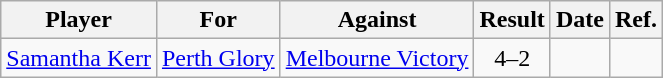<table class="wikitable">
<tr>
<th>Player</th>
<th>For</th>
<th>Against</th>
<th style="text-align:center">Result</th>
<th>Date</th>
<th>Ref.</th>
</tr>
<tr>
<td> <a href='#'>Samantha Kerr</a></td>
<td><a href='#'>Perth Glory</a></td>
<td><a href='#'>Melbourne Victory</a></td>
<td style="text-align:center;">4–2</td>
<td></td>
<td></td>
</tr>
</table>
